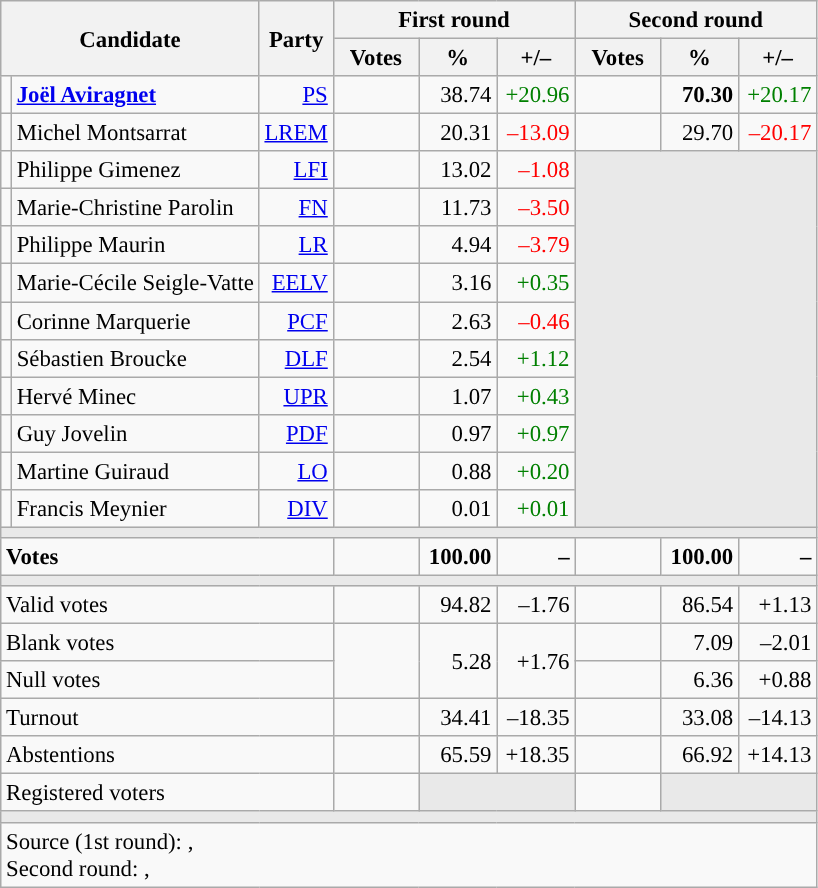<table class="wikitable" style="text-align:right;font-size:95%;">
<tr>
<th rowspan="2" colspan="2">Candidate</th>
<th rowspan="2">Party</th>
<th colspan="3">First round</th>
<th colspan="3">Second round</th>
</tr>
<tr>
<th style="width:50px;">Votes</th>
<th style="width:45px;">%</th>
<th style="width:45px;">+/–</th>
<th style="width:50px;">Votes</th>
<th style="width:45px;">%</th>
<th style="width:45px;">+/–</th>
</tr>
<tr>
<td style="background:"></td>
<td style="text-align:left;"><strong><a href='#'>Joël Aviragnet</a></strong></td>
<td><a href='#'>PS</a></td>
<td></td>
<td>38.74</td>
<td style="color:green;">+20.96</td>
<td><strong></strong></td>
<td><strong>70.30</strong></td>
<td style="color:green;">+20.17</td>
</tr>
<tr>
<td style="background:"></td>
<td style="text-align:left;">Michel Montsarrat</td>
<td><a href='#'>LREM</a></td>
<td></td>
<td>20.31</td>
<td style="color:red;">–13.09</td>
<td></td>
<td>29.70</td>
<td style="color:red;">–20.17</td>
</tr>
<tr>
<td style="background:"></td>
<td style="text-align:left;">Philippe Gimenez</td>
<td><a href='#'>LFI</a></td>
<td></td>
<td>13.02</td>
<td style="color:red;">–1.08</td>
<td colspan="3" rowspan="10" style="background:#E9E9E9;"></td>
</tr>
<tr>
<td style="background:"></td>
<td style="text-align:left;">Marie-Christine Parolin</td>
<td><a href='#'>FN</a></td>
<td></td>
<td>11.73</td>
<td style="color:red;">–3.50</td>
</tr>
<tr>
<td style="background:"></td>
<td style="text-align:left;">Philippe Maurin</td>
<td><a href='#'>LR</a></td>
<td></td>
<td>4.94</td>
<td style="color:red;">–3.79</td>
</tr>
<tr>
<td style="background:"></td>
<td style="text-align:left;">Marie-Cécile Seigle-Vatte</td>
<td><a href='#'>EELV</a></td>
<td></td>
<td>3.16</td>
<td style="color:green;">+0.35</td>
</tr>
<tr>
<td style="background:"></td>
<td style="text-align:left;">Corinne Marquerie</td>
<td><a href='#'>PCF</a></td>
<td></td>
<td>2.63</td>
<td style="color:red;">–0.46</td>
</tr>
<tr>
<td style="background:"></td>
<td style="text-align:left;">Sébastien Broucke</td>
<td><a href='#'>DLF</a></td>
<td></td>
<td>2.54</td>
<td style="color:green;">+1.12</td>
</tr>
<tr>
<td style="background:"></td>
<td style="text-align:left;">Hervé Minec</td>
<td><a href='#'>UPR</a></td>
<td></td>
<td>1.07</td>
<td style="color:green;">+0.43</td>
</tr>
<tr>
<td style="background:"></td>
<td style="text-align:left;">Guy Jovelin</td>
<td><a href='#'>PDF</a></td>
<td></td>
<td>0.97</td>
<td style="color:green;">+0.97</td>
</tr>
<tr>
<td style="background:"></td>
<td style="text-align:left;">Martine Guiraud</td>
<td><a href='#'>LO</a></td>
<td></td>
<td>0.88</td>
<td style="color:green;">+0.20</td>
</tr>
<tr>
<td style="background:"></td>
<td style="text-align:left;">Francis Meynier</td>
<td><a href='#'>DIV</a></td>
<td></td>
<td>0.01</td>
<td style="color:green;">+0.01</td>
</tr>
<tr>
<td colspan="9" style="background:#E9E9E9;"></td>
</tr>
<tr style="font-weight:bold;">
<td colspan="3" style="text-align:left;">Votes</td>
<td></td>
<td>100.00</td>
<td>–</td>
<td></td>
<td>100.00</td>
<td>–</td>
</tr>
<tr>
<td colspan="9" style="background:#E9E9E9;"></td>
</tr>
<tr>
<td colspan="3" style="text-align:left;">Valid votes</td>
<td></td>
<td>94.82</td>
<td>–1.76</td>
<td></td>
<td>86.54</td>
<td>+1.13</td>
</tr>
<tr>
<td colspan="3" style="text-align:left;">Blank votes</td>
<td rowspan="2"></td>
<td rowspan="2">5.28</td>
<td rowspan="2">+1.76</td>
<td></td>
<td>7.09</td>
<td>–2.01</td>
</tr>
<tr>
<td colspan="3" style="text-align:left;">Null votes</td>
<td></td>
<td>6.36</td>
<td>+0.88</td>
</tr>
<tr>
<td colspan="3" style="text-align:left;">Turnout</td>
<td></td>
<td>34.41</td>
<td>–18.35</td>
<td></td>
<td>33.08</td>
<td>–14.13</td>
</tr>
<tr>
<td colspan="3" style="text-align:left;">Abstentions</td>
<td></td>
<td>65.59</td>
<td>+18.35</td>
<td></td>
<td>66.92</td>
<td>+14.13</td>
</tr>
<tr>
<td colspan="3" style="text-align:left;">Registered voters</td>
<td></td>
<td colspan="2" style="background:#E9E9E9;"></td>
<td></td>
<td colspan="2" style="background:#E9E9E9;"></td>
</tr>
<tr>
<td colspan="9" style="background:#E9E9E9;"></td>
</tr>
<tr>
<td colspan="9" style="text-align:left;">Source (1st round): , <br>Second round: , </td>
</tr>
</table>
